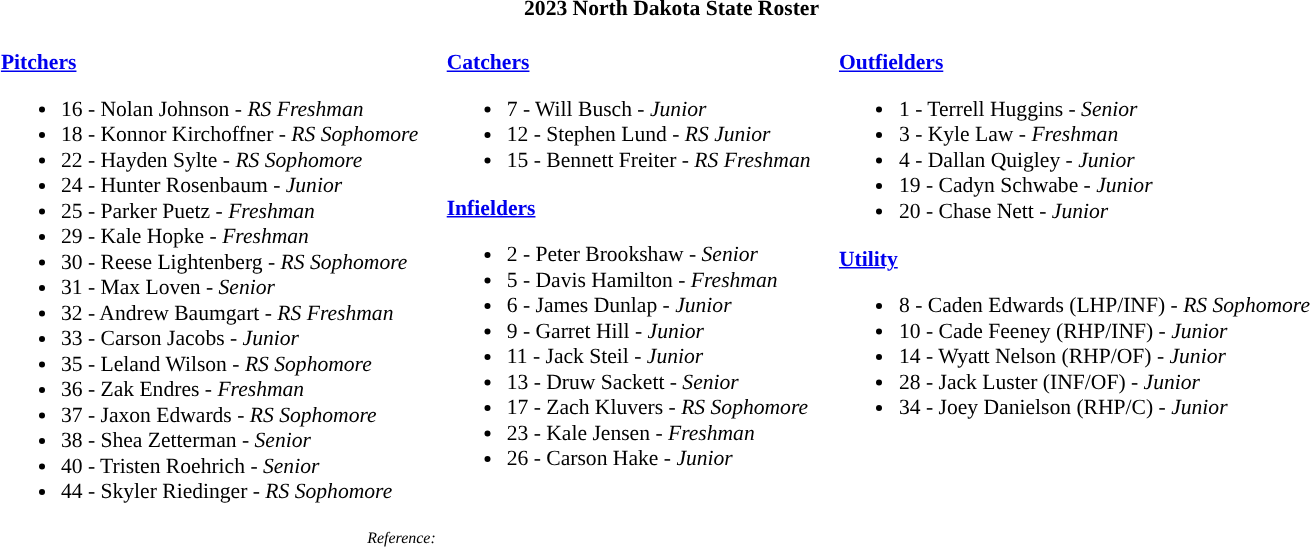<table class="toccolours" style="border-collapse:collapse; font-size:90%;">
<tr>
<th colspan="9">2023 North Dakota State Roster</th>
</tr>
<tr>
<td width="03"> </td>
<td valigh="top"><br><strong><a href='#'>Pitchers</a></strong><ul><li>16 - Nolan Johnson - <em>RS Freshman</em></li><li>18 - Konnor Kirchoffner - <em>RS Sophomore</em></li><li>22 - Hayden Sylte - <em>RS Sophomore</em></li><li>24 - Hunter Rosenbaum - <em>Junior</em></li><li>25 - Parker Puetz - <em>Freshman</em></li><li>29 - Kale Hopke - <em>Freshman</em></li><li>30 - Reese Lightenberg - <em>RS Sophomore</em></li><li>31 - Max Loven - <em>Senior</em></li><li>32 - Andrew Baumgart - <em>RS Freshman</em></li><li>33 - Carson Jacobs - <em>Junior</em></li><li>35 - Leland Wilson - <em>RS Sophomore</em></li><li>36 - Zak Endres - <em>Freshman</em></li><li>37 - Jaxon Edwards - <em>RS Sophomore</em></li><li>38 - Shea Zetterman - <em>Senior</em></li><li>40 - Tristen Roehrich - <em>Senior</em></li><li>44 - Skyler Riedinger - <em>RS Sophomore</em></li></ul></td>
<td width="15"> </td>
<td valign="top"><br><strong><a href='#'>Catchers</a></strong><ul><li>7 - Will Busch - <em>Junior</em></li><li>12 - Stephen Lund - <em>RS Junior</em></li><li>15 - Bennett Freiter - <em>RS Freshman</em></li></ul><strong><a href='#'>Infielders</a></strong><ul><li>2 - Peter Brookshaw - <em>Senior</em></li><li>5 - Davis Hamilton - <em>Freshman</em></li><li>6 - James Dunlap - <em>Junior</em></li><li>9 - Garret Hill - <em>Junior</em></li><li>11 - Jack Steil - <em>Junior</em></li><li>13 - Druw Sackett - <em>Senior</em></li><li>17 - Zach Kluvers - <em>RS Sophomore</em></li><li>23 - Kale Jensen - <em>Freshman</em></li><li>26 - Carson Hake - <em>Junior</em></li></ul></td>
<td width="15"> </td>
<td valign="top"><br><strong><a href='#'>Outfielders</a></strong><ul><li>1 - Terrell Huggins - <em>Senior</em></li><li>3 - Kyle Law - <em>Freshman</em></li><li>4 - Dallan Quigley - <em>Junior</em></li><li>19 - Cadyn Schwabe - <em>Junior</em></li><li>20 - Chase Nett - <em>Junior</em></li></ul><strong><a href='#'>Utility</a></strong><ul><li>8 - Caden Edwards (LHP/INF) - <em>RS Sophomore</em></li><li>10 - Cade Feeney (RHP/INF) - <em>Junior</em></li><li>14 - Wyatt Nelson (RHP/OF) - <em>Junior</em></li><li>28 - Jack Luster (INF/OF) - <em>Junior</em></li><li>34 - Joey Danielson (RHP/C) - <em>Junior</em></li></ul></td>
<td width="25"> </td>
</tr>
<tr>
<td colspan="4" style="font-size:8pt; text-align:center;"><em>Reference:<strong></td>
</tr>
</table>
